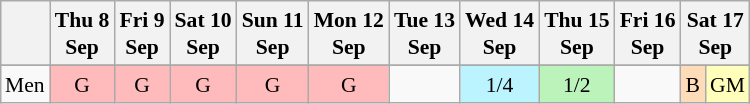<table class="wikitable" style="margin:0.5em auto; font-size:90%; line-height:1.25em;">
<tr>
<th></th>
<th>Thu 8<br>Sep</th>
<th>Fri 9<br>Sep</th>
<th>Sat 10<br>Sep</th>
<th>Sun 11<br>Sep</th>
<th>Mon 12<br>Sep</th>
<th>Tue 13<br>Sep</th>
<th>Wed 14<br>Sep</th>
<th>Thu 15<br>Sep</th>
<th>Fri 16<br>Sep</th>
<th colspan="2">Sat 17<br>Sep</th>
</tr>
<tr>
</tr>
<tr align="center">
<td align="left">Men</td>
<td bgcolor="#FFBBBB">G</td>
<td bgcolor="#FFBBBB">G</td>
<td bgcolor="#FFBBBB">G</td>
<td bgcolor="#FFBBBB">G</td>
<td bgcolor="#FFBBBB">G</td>
<td></td>
<td bgcolor="#BBF3FF">1/4</td>
<td bgcolor="#BBF3BB">1/2</td>
<td></td>
<td bgcolor="#FEDCBA">B</td>
<td bgcolor="#FFFFBB">GM</td>
</tr>
</table>
